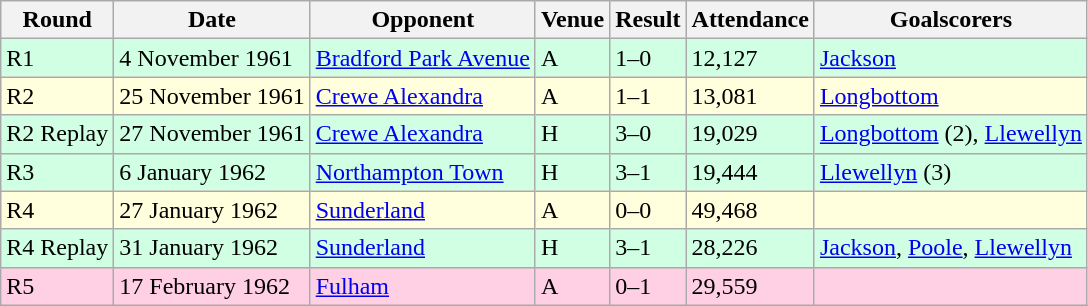<table class="wikitable">
<tr>
<th>Round</th>
<th>Date</th>
<th>Opponent</th>
<th>Venue</th>
<th>Result</th>
<th>Attendance</th>
<th>Goalscorers</th>
</tr>
<tr style="background-color: #d0ffe3;">
<td>R1</td>
<td>4 November 1961</td>
<td><a href='#'>Bradford Park Avenue</a></td>
<td>A</td>
<td>1–0</td>
<td>12,127</td>
<td><a href='#'>Jackson</a></td>
</tr>
<tr style="background-color: #ffffdd;">
<td>R2</td>
<td>25 November 1961</td>
<td><a href='#'>Crewe Alexandra</a></td>
<td>A</td>
<td>1–1</td>
<td>13,081</td>
<td><a href='#'>Longbottom</a></td>
</tr>
<tr style="background-color: #d0ffe3;">
<td>R2 Replay</td>
<td>27 November 1961</td>
<td><a href='#'>Crewe Alexandra</a></td>
<td>H</td>
<td>3–0</td>
<td>19,029</td>
<td><a href='#'>Longbottom</a> (2), <a href='#'>Llewellyn</a></td>
</tr>
<tr style="background-color: #d0ffe3;">
<td>R3</td>
<td>6 January 1962</td>
<td><a href='#'>Northampton Town</a></td>
<td>H</td>
<td>3–1</td>
<td>19,444</td>
<td><a href='#'>Llewellyn</a> (3)</td>
</tr>
<tr style="background-color: #ffffdd;">
<td>R4</td>
<td>27 January 1962</td>
<td><a href='#'>Sunderland</a></td>
<td>A</td>
<td>0–0</td>
<td>49,468</td>
<td></td>
</tr>
<tr style="background-color: #d0ffe3;">
<td>R4 Replay</td>
<td>31 January 1962</td>
<td><a href='#'>Sunderland</a></td>
<td>H</td>
<td>3–1</td>
<td>28,226</td>
<td><a href='#'>Jackson</a>, <a href='#'>Poole</a>, <a href='#'>Llewellyn</a></td>
</tr>
<tr style="background-color: #ffd0e3;">
<td>R5</td>
<td>17 February 1962</td>
<td><a href='#'>Fulham</a></td>
<td>A</td>
<td>0–1</td>
<td>29,559</td>
<td></td>
</tr>
</table>
